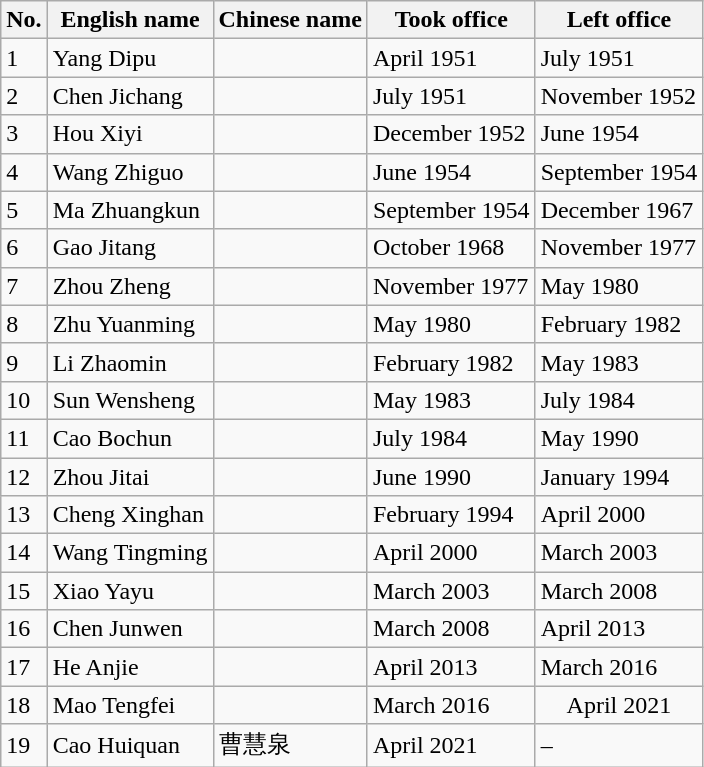<table class="wikitable">
<tr>
<th>No.</th>
<th>English name</th>
<th>Chinese name</th>
<th>Took office</th>
<th>Left office</th>
</tr>
<tr>
<td>1</td>
<td>Yang Dipu</td>
<td></td>
<td>April 1951</td>
<td>July 1951</td>
</tr>
<tr>
<td>2</td>
<td>Chen Jichang</td>
<td></td>
<td>July 1951</td>
<td>November 1952</td>
</tr>
<tr>
<td>3</td>
<td>Hou Xiyi</td>
<td></td>
<td>December 1952</td>
<td>June 1954</td>
</tr>
<tr>
<td>4</td>
<td>Wang Zhiguo</td>
<td></td>
<td>June 1954</td>
<td>September 1954</td>
</tr>
<tr>
<td>5</td>
<td>Ma Zhuangkun</td>
<td></td>
<td>September 1954</td>
<td>December 1967</td>
</tr>
<tr>
<td>6</td>
<td>Gao Jitang</td>
<td></td>
<td>October 1968</td>
<td>November 1977</td>
</tr>
<tr>
<td>7</td>
<td>Zhou Zheng</td>
<td></td>
<td>November 1977</td>
<td>May 1980</td>
</tr>
<tr>
<td>8</td>
<td>Zhu Yuanming</td>
<td></td>
<td>May 1980</td>
<td>February 1982</td>
</tr>
<tr>
<td>9</td>
<td>Li Zhaomin</td>
<td></td>
<td>February 1982</td>
<td>May 1983</td>
</tr>
<tr>
<td>10</td>
<td>Sun Wensheng</td>
<td></td>
<td>May 1983</td>
<td>July 1984</td>
</tr>
<tr>
<td>11</td>
<td>Cao Bochun</td>
<td></td>
<td>July 1984</td>
<td>May 1990</td>
</tr>
<tr>
<td>12</td>
<td>Zhou Jitai</td>
<td></td>
<td>June 1990</td>
<td>January 1994</td>
</tr>
<tr>
<td>13</td>
<td>Cheng Xinghan</td>
<td></td>
<td>February 1994</td>
<td>April 2000</td>
</tr>
<tr>
<td>14</td>
<td>Wang Tingming</td>
<td></td>
<td>April 2000</td>
<td>March 2003</td>
</tr>
<tr>
<td>15</td>
<td>Xiao Yayu</td>
<td></td>
<td>March 2003</td>
<td>March 2008</td>
</tr>
<tr>
<td>16</td>
<td>Chen Junwen</td>
<td></td>
<td>March 2008</td>
<td>April 2013</td>
</tr>
<tr>
<td>17</td>
<td>He Anjie</td>
<td></td>
<td>April 2013</td>
<td>March 2016</td>
</tr>
<tr>
<td>18</td>
<td>Mao Tengfei</td>
<td></td>
<td>March 2016</td>
<td align="center">April 2021</td>
</tr>
<tr>
<td>19</td>
<td>Cao Huiquan</td>
<td>曹慧泉</td>
<td>April 2021</td>
<td>–</td>
</tr>
</table>
